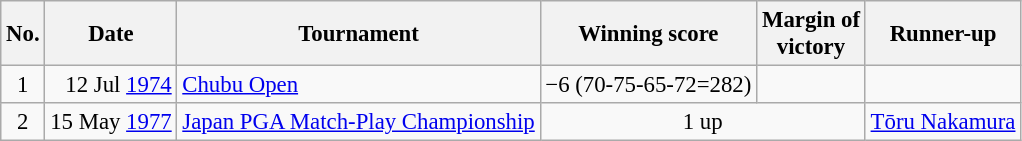<table class="wikitable" style="font-size:95%;">
<tr>
<th>No.</th>
<th>Date</th>
<th>Tournament</th>
<th>Winning score</th>
<th>Margin of<br>victory</th>
<th>Runner-up</th>
</tr>
<tr>
<td align=center>1</td>
<td align=right>12 Jul <a href='#'>1974</a></td>
<td><a href='#'>Chubu Open</a></td>
<td>−6 (70-75-65-72=282)</td>
<td></td>
<td></td>
</tr>
<tr>
<td align=center>2</td>
<td align=right>15 May <a href='#'>1977</a></td>
<td><a href='#'>Japan PGA Match-Play Championship</a></td>
<td colspan=2 align=center>1 up</td>
<td> <a href='#'>Tōru Nakamura</a></td>
</tr>
</table>
